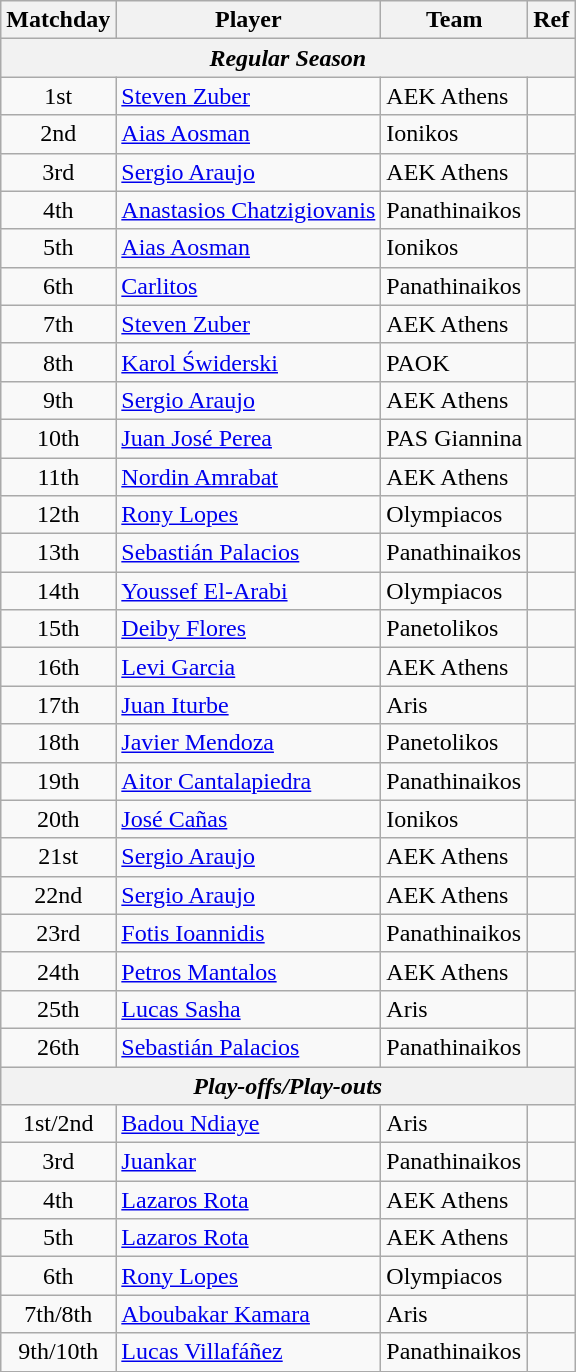<table class="wikitable sortable" style="text-align: left;">
<tr>
<th>Matchday</th>
<th>Player</th>
<th>Team</th>
<th>Ref</th>
</tr>
<tr>
<th colspan="4" align="center"><em>Regular Season</em></th>
</tr>
<tr>
<td align="center">1st</td>
<td> <a href='#'>Steven Zuber</a></td>
<td>AEK Athens</td>
<td align="center"></td>
</tr>
<tr>
<td align="center">2nd</td>
<td> <a href='#'>Aias Aosman</a></td>
<td>Ionikos</td>
<td align="center"></td>
</tr>
<tr>
<td align="center">3rd</td>
<td> <a href='#'>Sergio Araujo</a></td>
<td>AEK Athens</td>
<td align="center"></td>
</tr>
<tr>
<td align="center">4th</td>
<td> <a href='#'>Anastasios Chatzigiovanis</a></td>
<td>Panathinaikos</td>
<td align="center"></td>
</tr>
<tr>
<td align="center">5th</td>
<td> <a href='#'>Aias Aosman</a></td>
<td>Ionikos</td>
<td align="center"></td>
</tr>
<tr>
<td align="center">6th</td>
<td> <a href='#'>Carlitos</a></td>
<td>Panathinaikos</td>
<td align="center"></td>
</tr>
<tr>
<td align="center">7th</td>
<td> <a href='#'>Steven Zuber</a></td>
<td>AEK Athens</td>
<td align="center"></td>
</tr>
<tr>
<td align="center">8th</td>
<td> <a href='#'>Karol Świderski</a></td>
<td>PAOK</td>
<td align="center"></td>
</tr>
<tr>
<td align="center">9th</td>
<td> <a href='#'>Sergio Araujo</a></td>
<td>AEK Athens</td>
<td align="center"></td>
</tr>
<tr>
<td align="center">10th</td>
<td> <a href='#'>Juan José Perea</a></td>
<td>PAS Giannina</td>
<td align="center"></td>
</tr>
<tr>
<td align="center">11th</td>
<td> <a href='#'>Nordin Amrabat</a></td>
<td>AEK Athens</td>
<td align="center"></td>
</tr>
<tr>
<td align="center">12th</td>
<td> <a href='#'>Rony Lopes</a></td>
<td>Olympiacos</td>
<td align="center"></td>
</tr>
<tr>
<td align="center">13th</td>
<td> <a href='#'>Sebastián Palacios</a></td>
<td>Panathinaikos</td>
<td align="center"></td>
</tr>
<tr>
<td align="center">14th</td>
<td> <a href='#'>Youssef El-Arabi</a></td>
<td>Olympiacos</td>
<td align="center"></td>
</tr>
<tr>
<td align="center">15th</td>
<td> <a href='#'>Deiby Flores</a></td>
<td>Panetolikos</td>
<td align="center"></td>
</tr>
<tr>
<td align="center">16th</td>
<td> <a href='#'>Levi Garcia</a></td>
<td>AEK Athens</td>
<td align="center"></td>
</tr>
<tr>
<td align="center">17th</td>
<td> <a href='#'>Juan Iturbe</a></td>
<td>Aris</td>
<td align="center"></td>
</tr>
<tr>
<td align="center">18th</td>
<td> <a href='#'>Javier Mendoza</a></td>
<td>Panetolikos</td>
<td align="center"></td>
</tr>
<tr>
<td align="center">19th</td>
<td> <a href='#'>Aitor Cantalapiedra</a></td>
<td>Panathinaikos</td>
<td align="center"></td>
</tr>
<tr>
<td align="center">20th</td>
<td> <a href='#'>José Cañas</a></td>
<td>Ionikos</td>
<td align="center"></td>
</tr>
<tr>
<td align="center">21st</td>
<td> <a href='#'>Sergio Araujo</a></td>
<td>AEK Athens</td>
<td align="center"></td>
</tr>
<tr>
<td align="center">22nd</td>
<td> <a href='#'>Sergio Araujo</a></td>
<td>AEK Athens</td>
<td align="center"></td>
</tr>
<tr>
<td align="center">23rd</td>
<td> <a href='#'>Fotis Ioannidis</a></td>
<td>Panathinaikos</td>
<td align="center"></td>
</tr>
<tr>
<td align="center">24th</td>
<td> <a href='#'>Petros Mantalos</a></td>
<td>AEK Athens</td>
<td align="center"></td>
</tr>
<tr>
<td align="center">25th</td>
<td> <a href='#'>Lucas Sasha</a></td>
<td>Aris</td>
<td align="center"></td>
</tr>
<tr>
<td align="center">26th</td>
<td> <a href='#'>Sebastián Palacios</a></td>
<td>Panathinaikos</td>
<td align="center"></td>
</tr>
<tr>
<th colspan="4" align="center"><em>Play-offs/Play-outs</em></th>
</tr>
<tr>
<td align="center">1st/2nd</td>
<td> <a href='#'>Badou Ndiaye</a></td>
<td>Aris</td>
<td align="center"></td>
</tr>
<tr>
<td align="center">3rd</td>
<td> <a href='#'>Juankar</a></td>
<td>Panathinaikos</td>
<td align="center"></td>
</tr>
<tr>
<td align="center">4th</td>
<td> <a href='#'>Lazaros Rota</a></td>
<td>AEK Athens</td>
<td align="center"></td>
</tr>
<tr>
<td align="center">5th</td>
<td> <a href='#'>Lazaros Rota</a></td>
<td>AEK Athens</td>
<td align="center"></td>
</tr>
<tr>
<td align="center">6th</td>
<td> <a href='#'>Rony Lopes</a></td>
<td>Olympiacos</td>
<td align="center"></td>
</tr>
<tr>
<td align="center">7th/8th</td>
<td> <a href='#'>Aboubakar Kamara</a></td>
<td>Aris</td>
<td align="center"></td>
</tr>
<tr>
<td align="center">9th/10th</td>
<td> <a href='#'>Lucas Villafáñez</a></td>
<td>Panathinaikos</td>
<td align="center"></td>
</tr>
</table>
